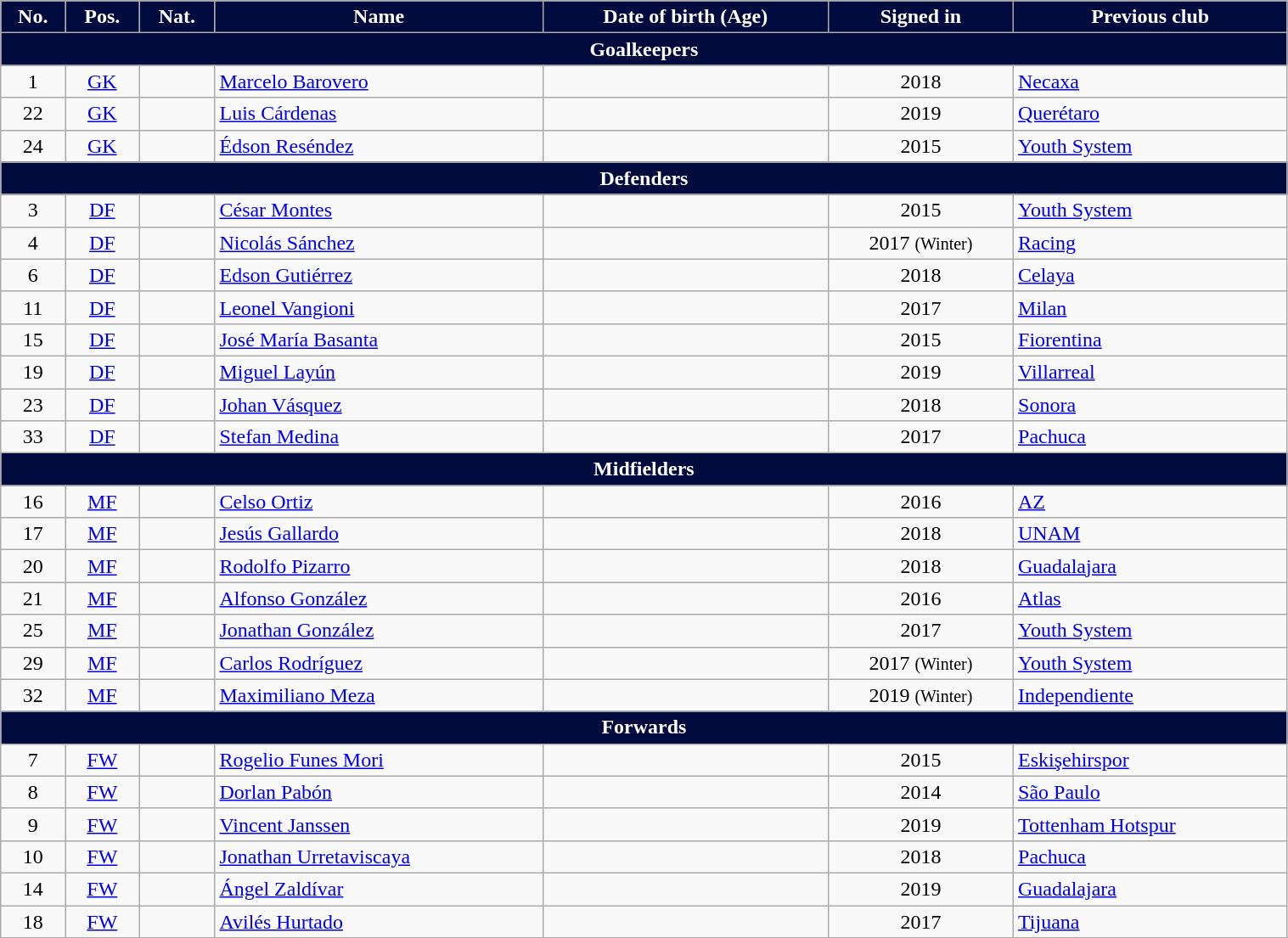<table class="wikitable" style="text-align:center; font-size:100%; width:80%">
<tr>
<th style="background:#020B3E; color:white; text-align:center;">No.</th>
<th style="background:#020B3E; color:white; text-align:center;">Pos.</th>
<th style="background:#020B3E; color:white; text-align:center;">Nat.</th>
<th style="background:#020B3E; color:white; text-align:center;">Name</th>
<th style="background:#020B3E; color:white; text-align:center;">Date of birth (Age)</th>
<th style="background:#020B3E; color:white; text-align:center;">Signed in</th>
<th style="background:#020B3E; color:white; text-align:center;">Previous club</th>
</tr>
<tr>
<th colspan="7" style="background:#020B3E; color:white; text-align:center">Goalkeepers</th>
</tr>
<tr>
<td>1</td>
<td><a href='#'>GK</a></td>
<td></td>
<td align=left><a href='#'>Marcelo Barovero</a></td>
<td></td>
<td>2018</td>
<td align=left> <a href='#'>Necaxa</a></td>
</tr>
<tr>
<td>22</td>
<td><a href='#'>GK</a></td>
<td></td>
<td align=left><a href='#'>Luis Cárdenas</a></td>
<td></td>
<td>2019 </td>
<td align=left> <a href='#'>Querétaro</a></td>
</tr>
<tr>
<td>24</td>
<td><a href='#'>GK</a></td>
<td></td>
<td align=left><a href='#'>Édson Reséndez</a></td>
<td></td>
<td>2015</td>
<td align=left> <a href='#'>Youth System</a></td>
</tr>
<tr>
<th colspan="7" style="background:#020B3E; color:white; text-align:center">Defenders</th>
</tr>
<tr>
<td>3</td>
<td><a href='#'>DF</a></td>
<td></td>
<td align=left><a href='#'>César Montes</a></td>
<td></td>
<td>2015</td>
<td align=left> <a href='#'>Youth System</a></td>
</tr>
<tr>
<td>4</td>
<td><a href='#'>DF</a></td>
<td></td>
<td align=left><a href='#'>Nicolás Sánchez</a></td>
<td></td>
<td>2017 <small>(Winter)</small></td>
<td align=left> <a href='#'>Racing</a></td>
</tr>
<tr>
<td>6</td>
<td><a href='#'>DF</a></td>
<td></td>
<td align=left><a href='#'>Edson Gutiérrez</a></td>
<td></td>
<td>2018</td>
<td align=left> <a href='#'>Celaya</a></td>
</tr>
<tr>
<td>11</td>
<td><a href='#'>DF</a></td>
<td></td>
<td align=left><a href='#'>Leonel Vangioni</a></td>
<td></td>
<td>2017</td>
<td align=left> <a href='#'>Milan</a></td>
</tr>
<tr>
<td>15</td>
<td><a href='#'>DF</a></td>
<td></td>
<td align=left><a href='#'>José María Basanta</a></td>
<td></td>
<td>2015</td>
<td align=left> <a href='#'>Fiorentina</a></td>
</tr>
<tr>
<td>19</td>
<td><a href='#'>DF</a></td>
<td></td>
<td align=left><a href='#'>Miguel Layún</a></td>
<td></td>
<td>2019 </td>
<td align=left> <a href='#'>Villarreal</a></td>
</tr>
<tr>
<td>23</td>
<td><a href='#'>DF</a></td>
<td></td>
<td align=left><a href='#'>Johan Vásquez</a></td>
<td></td>
<td>2018</td>
<td align=left> <a href='#'>Sonora</a></td>
</tr>
<tr>
<td>33</td>
<td><a href='#'>DF</a></td>
<td></td>
<td align=left><a href='#'>Stefan Medina</a></td>
<td></td>
<td>2017</td>
<td align=left> <a href='#'>Pachuca</a></td>
</tr>
<tr>
<th colspan="7" style="background:#020B3E; color:white; text-align:center">Midfielders</th>
</tr>
<tr>
<td>16</td>
<td><a href='#'>MF</a></td>
<td></td>
<td align=left><a href='#'>Celso Ortiz</a></td>
<td></td>
<td>2016</td>
<td align=left> <a href='#'>AZ</a></td>
</tr>
<tr>
<td>17</td>
<td><a href='#'>MF</a></td>
<td></td>
<td align=left><a href='#'>Jesús Gallardo</a></td>
<td></td>
<td>2018</td>
<td align=left> <a href='#'>UNAM</a></td>
</tr>
<tr>
<td>20</td>
<td><a href='#'>MF</a></td>
<td></td>
<td align=left><a href='#'>Rodolfo Pizarro</a></td>
<td></td>
<td>2018</td>
<td align=left> <a href='#'>Guadalajara</a></td>
</tr>
<tr>
<td>21</td>
<td><a href='#'>MF</a></td>
<td></td>
<td align=left><a href='#'>Alfonso González</a></td>
<td></td>
<td>2016</td>
<td align=left> <a href='#'>Atlas</a></td>
</tr>
<tr>
<td>25</td>
<td><a href='#'>MF</a></td>
<td></td>
<td align=left><a href='#'>Jonathan González</a></td>
<td></td>
<td>2017</td>
<td align=left> <a href='#'>Youth System</a></td>
</tr>
<tr>
<td>29</td>
<td><a href='#'>MF</a></td>
<td></td>
<td align=left><a href='#'>Carlos Rodríguez</a></td>
<td></td>
<td>2017 <small>(Winter)</small></td>
<td align=left> <a href='#'>Youth System</a></td>
</tr>
<tr>
<td>32</td>
<td><a href='#'>MF</a></td>
<td></td>
<td align=left><a href='#'>Maximiliano Meza</a></td>
<td></td>
<td>2019 <small>(Winter)</small></td>
<td align=left> <a href='#'>Independiente</a></td>
</tr>
<tr>
<th colspan="7" style="background:#020B3E; color:white; text-align:center">Forwards</th>
</tr>
<tr>
<td>7</td>
<td><a href='#'>FW</a></td>
<td></td>
<td align=left><a href='#'>Rogelio Funes Mori</a></td>
<td></td>
<td>2015</td>
<td align=left> <a href='#'>Eskişehirspor</a></td>
</tr>
<tr>
<td>8</td>
<td><a href='#'>FW</a></td>
<td></td>
<td align=left><a href='#'>Dorlan Pabón</a></td>
<td></td>
<td>2014</td>
<td align=left> <a href='#'>São Paulo</a></td>
</tr>
<tr>
<td>9</td>
<td><a href='#'>FW</a></td>
<td></td>
<td align=left><a href='#'>Vincent Janssen</a></td>
<td></td>
<td>2019</td>
<td align=left> <a href='#'>Tottenham Hotspur</a></td>
</tr>
<tr>
<td>10</td>
<td><a href='#'>FW</a></td>
<td></td>
<td align=left><a href='#'>Jonathan Urretaviscaya</a></td>
<td></td>
<td>2018</td>
<td align=left> <a href='#'>Pachuca</a></td>
</tr>
<tr>
<td>14</td>
<td><a href='#'>FW</a></td>
<td></td>
<td align=left><a href='#'>Ángel Zaldívar</a></td>
<td></td>
<td>2019 </td>
<td align=left> <a href='#'>Guadalajara</a></td>
</tr>
<tr>
<td>18</td>
<td><a href='#'>FW</a></td>
<td></td>
<td align=left><a href='#'>Avilés Hurtado</a></td>
<td></td>
<td>2017</td>
<td align=left> <a href='#'>Tijuana</a></td>
</tr>
<tr>
</tr>
</table>
